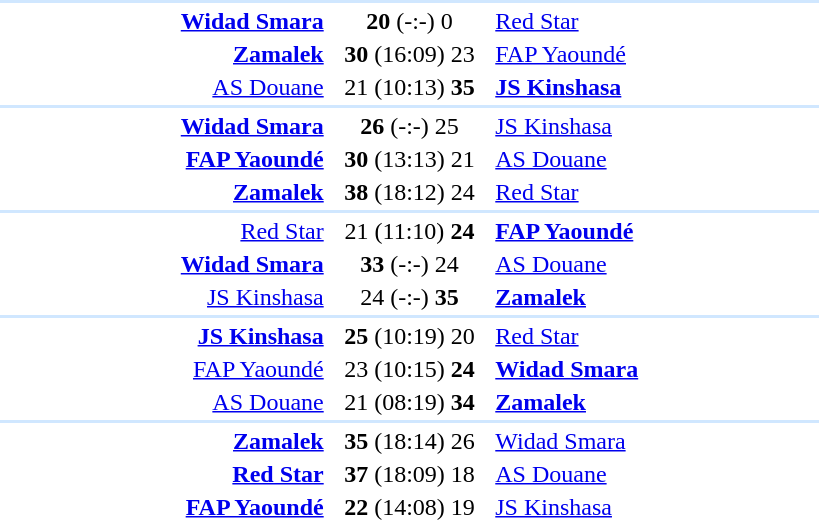<table style="text-align:center" width=550>
<tr>
<th width=30%></th>
<th width=15%></th>
<th width=30%></th>
</tr>
<tr align="left" bgcolor=#D0E7FF>
<td colspan=4></td>
</tr>
<tr>
<td align="right"><strong><a href='#'>Widad Smara</a></strong> </td>
<td><strong>20</strong> (-:-) 0</td>
<td align=left> <a href='#'>Red Star</a></td>
</tr>
<tr>
<td align="right"><strong><a href='#'>Zamalek</a></strong> </td>
<td><strong>30</strong> (16:09) 23</td>
<td align=left> <a href='#'>FAP Yaoundé</a></td>
</tr>
<tr>
<td align="right"><a href='#'>AS Douane</a> </td>
<td>21 (10:13) <strong>35</strong></td>
<td align=left> <strong><a href='#'>JS Kinshasa</a></strong></td>
</tr>
<tr align="left" bgcolor=#D0E7FF>
<td colspan=4></td>
</tr>
<tr>
<td align="right"><strong><a href='#'>Widad Smara</a></strong> </td>
<td><strong>26</strong> (-:-) 25</td>
<td align=left> <a href='#'>JS Kinshasa</a></td>
</tr>
<tr>
<td align="right"><strong><a href='#'>FAP Yaoundé</a></strong> </td>
<td><strong>30</strong> (13:13) 21</td>
<td align=left> <a href='#'>AS Douane</a></td>
</tr>
<tr>
<td align="right"><strong><a href='#'>Zamalek</a></strong> </td>
<td><strong>38</strong> (18:12) 24</td>
<td align=left> <a href='#'>Red Star</a></td>
</tr>
<tr align="left" bgcolor=#D0E7FF>
<td colspan=4></td>
</tr>
<tr>
<td align="right"><a href='#'>Red Star</a> </td>
<td>21 (11:10) <strong>24</strong></td>
<td align=left> <strong><a href='#'>FAP Yaoundé</a></strong></td>
</tr>
<tr>
<td align="right"><strong><a href='#'>Widad Smara</a></strong> </td>
<td><strong>33</strong> (-:-) 24</td>
<td align=left> <a href='#'>AS Douane</a></td>
</tr>
<tr>
<td align="right"><a href='#'>JS Kinshasa</a> </td>
<td>24 (-:-) <strong>35</strong></td>
<td align=left> <strong><a href='#'>Zamalek</a></strong></td>
</tr>
<tr align="left" bgcolor=#D0E7FF>
<td colspan=4></td>
</tr>
<tr>
<td align="right"><strong><a href='#'>JS Kinshasa</a></strong> </td>
<td><strong>25</strong> (10:19) 20</td>
<td align=left> <a href='#'>Red Star</a></td>
</tr>
<tr>
<td align="right"><a href='#'>FAP Yaoundé</a> </td>
<td>23 (10:15) <strong>24</strong></td>
<td align=left> <strong><a href='#'>Widad Smara</a></strong></td>
</tr>
<tr>
<td align="right"><a href='#'>AS Douane</a> </td>
<td>21 (08:19) <strong>34</strong></td>
<td align=left> <strong><a href='#'>Zamalek</a></strong></td>
</tr>
<tr align="left" bgcolor=#D0E7FF>
<td colspan=4></td>
</tr>
<tr>
<td align="right"><strong><a href='#'>Zamalek</a></strong> </td>
<td><strong>35</strong> (18:14) 26</td>
<td align=left> <a href='#'>Widad Smara</a></td>
</tr>
<tr>
<td align="right"><strong><a href='#'>Red Star</a></strong> </td>
<td><strong>37</strong> (18:09) 18</td>
<td align=left> <a href='#'>AS Douane</a></td>
</tr>
<tr>
<td align="right"><strong><a href='#'>FAP Yaoundé</a></strong> </td>
<td><strong>22</strong> (14:08) 19</td>
<td align=left> <a href='#'>JS Kinshasa</a></td>
</tr>
</table>
